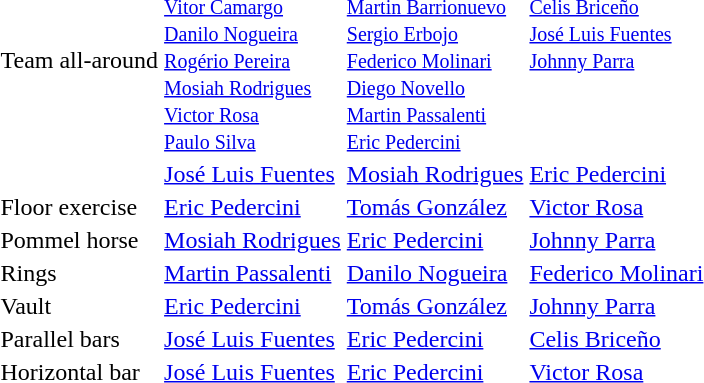<table>
<tr>
<td>Team all-around <br></td>
<td><br><small><a href='#'>Vitor Camargo</a> <br> <a href='#'>Danilo Nogueira</a> <br> <a href='#'>Rogério Pereira</a> <br> <a href='#'>Mosiah Rodrigues</a> <br> <a href='#'>Victor Rosa</a> <br> <a href='#'>Paulo Silva</a> </small></td>
<td><br><small><a href='#'>Martin Barrionuevo</a> <br> <a href='#'>Sergio Erbojo</a> <br> <a href='#'>Federico Molinari</a> <br> <a href='#'>Diego Novello</a> <br> <a href='#'>Martin Passalenti</a> <br> <a href='#'>Eric Pedercini</a> </small></td>
<td><br><small><a href='#'>Celis Briceño</a> <br> <a href='#'>José Luis Fuentes</a> <br> <a href='#'>Johnny Parra</a> <br> <br> <br> <br></small></td>
</tr>
<tr>
<td> <br></td>
<td><a href='#'>José Luis Fuentes</a><br></td>
<td><a href='#'>Mosiah Rodrigues</a><br></td>
<td><a href='#'>Eric Pedercini</a><br></td>
</tr>
<tr>
<td>Floor exercise <br></td>
<td><a href='#'>Eric Pedercini</a><br></td>
<td><a href='#'>Tomás González</a><br></td>
<td><a href='#'>Victor Rosa</a><br></td>
</tr>
<tr>
<td>Pommel horse <br></td>
<td><a href='#'>Mosiah Rodrigues</a><br></td>
<td><a href='#'>Eric Pedercini</a><br></td>
<td><a href='#'>Johnny Parra</a><br></td>
</tr>
<tr>
<td>Rings <br></td>
<td><a href='#'>Martin Passalenti</a><br></td>
<td><a href='#'>Danilo Nogueira</a><br></td>
<td><a href='#'>Federico Molinari</a><br></td>
</tr>
<tr>
<td>Vault <br></td>
<td><a href='#'>Eric Pedercini</a><br></td>
<td><a href='#'>Tomás González</a><br></td>
<td><a href='#'>Johnny Parra</a><br></td>
</tr>
<tr>
<td>Parallel bars <br></td>
<td><a href='#'>José Luis Fuentes</a><br></td>
<td><a href='#'>Eric Pedercini</a><br></td>
<td><a href='#'>Celis Briceño</a><br></td>
</tr>
<tr>
<td>Horizontal bar <br></td>
<td><a href='#'>José Luis Fuentes</a><br></td>
<td><a href='#'>Eric Pedercini</a><br></td>
<td><a href='#'>Victor Rosa</a><br></td>
</tr>
</table>
